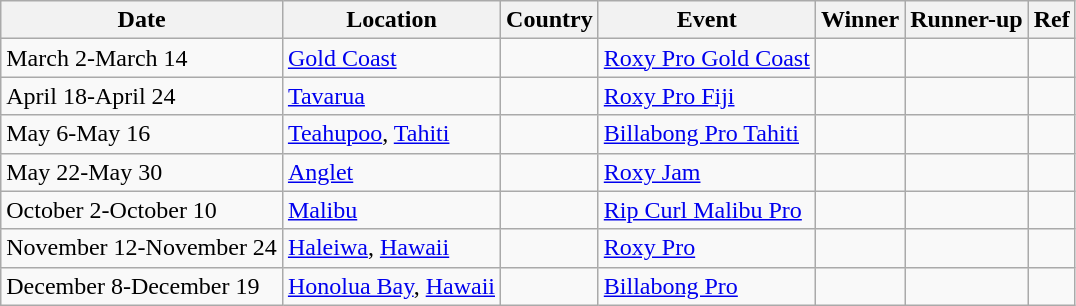<table class="wikitable">
<tr>
<th>Date</th>
<th>Location</th>
<th>Country</th>
<th>Event</th>
<th>Winner</th>
<th>Runner-up</th>
<th>Ref</th>
</tr>
<tr>
<td>March 2-March 14</td>
<td><a href='#'>Gold Coast</a></td>
<td></td>
<td><a href='#'>Roxy Pro Gold Coast</a></td>
<td></td>
<td></td>
<td></td>
</tr>
<tr>
<td>April 18-April 24</td>
<td><a href='#'>Tavarua</a></td>
<td></td>
<td><a href='#'>Roxy Pro Fiji</a></td>
<td></td>
<td></td>
<td></td>
</tr>
<tr>
<td>May 6-May 16</td>
<td><a href='#'>Teahupoo</a>, <a href='#'>Tahiti</a></td>
<td></td>
<td><a href='#'>Billabong Pro Tahiti</a></td>
<td></td>
<td></td>
<td></td>
</tr>
<tr>
<td>May 22-May 30</td>
<td><a href='#'>Anglet</a></td>
<td></td>
<td><a href='#'>Roxy Jam</a></td>
<td></td>
<td></td>
<td></td>
</tr>
<tr>
<td>October 2-October 10</td>
<td><a href='#'>Malibu</a></td>
<td></td>
<td><a href='#'>Rip Curl Malibu Pro</a></td>
<td></td>
<td></td>
<td></td>
</tr>
<tr>
<td>November 12-November 24</td>
<td><a href='#'>Haleiwa</a>, <a href='#'>Hawaii</a></td>
<td></td>
<td><a href='#'>Roxy Pro</a></td>
<td></td>
<td></td>
<td></td>
</tr>
<tr>
<td>December 8-December 19</td>
<td><a href='#'>Honolua Bay</a>, <a href='#'>Hawaii</a></td>
<td></td>
<td><a href='#'>Billabong Pro</a></td>
<td></td>
<td></td>
<td></td>
</tr>
</table>
